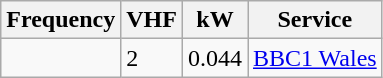<table class="wikitable sortable">
<tr>
<th>Frequency</th>
<th>VHF</th>
<th>kW</th>
<th>Service</th>
</tr>
<tr>
<td></td>
<td>2</td>
<td>0.044</td>
<td><a href='#'>BBC1 Wales</a></td>
</tr>
</table>
